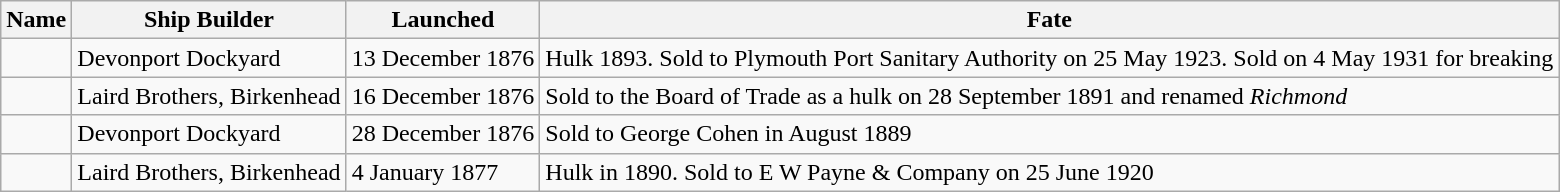<table class="wikitable" style="text-align:left">
<tr>
<th>Name</th>
<th>Ship Builder</th>
<th>Launched</th>
<th>Fate</th>
</tr>
<tr>
<td></td>
<td>Devonport Dockyard</td>
<td>13 December 1876</td>
<td>Hulk 1893. Sold to Plymouth Port Sanitary Authority on 25 May 1923. Sold on 4 May 1931 for breaking</td>
</tr>
<tr>
<td></td>
<td>Laird Brothers, Birkenhead</td>
<td>16 December 1876</td>
<td>Sold to the Board of Trade as a hulk on 28 September 1891 and renamed <em>Richmond</em></td>
</tr>
<tr>
<td></td>
<td>Devonport Dockyard</td>
<td>28 December 1876</td>
<td>Sold to George Cohen in August 1889</td>
</tr>
<tr>
<td></td>
<td>Laird Brothers, Birkenhead</td>
<td>4 January 1877</td>
<td>Hulk in 1890. Sold to E W Payne & Company on 25 June 1920</td>
</tr>
</table>
